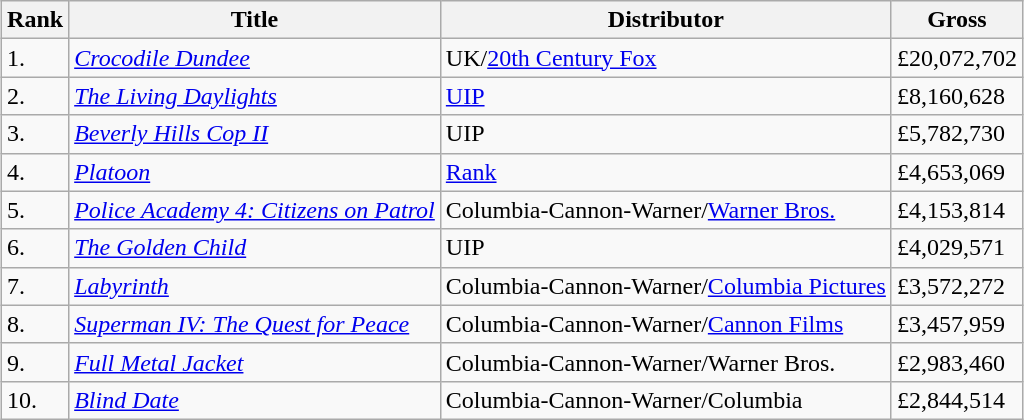<table class="wikitable sortable" style="margin:auto; margin:auto;">
<tr>
<th>Rank</th>
<th>Title</th>
<th>Distributor</th>
<th>Gross</th>
</tr>
<tr>
<td>1.</td>
<td><em><a href='#'>Crocodile Dundee</a></em></td>
<td>UK/<a href='#'>20th Century Fox</a></td>
<td>£20,072,702</td>
</tr>
<tr>
<td>2.</td>
<td><em><a href='#'>The Living Daylights</a></em></td>
<td><a href='#'>UIP</a></td>
<td>£8,160,628</td>
</tr>
<tr>
<td>3.</td>
<td><em><a href='#'>Beverly Hills Cop II</a></em></td>
<td>UIP</td>
<td>£5,782,730</td>
</tr>
<tr>
<td>4.</td>
<td><em><a href='#'>Platoon</a></em></td>
<td><a href='#'>Rank</a></td>
<td>£4,653,069</td>
</tr>
<tr>
<td>5.</td>
<td><em><a href='#'>Police Academy 4: Citizens on Patrol</a></em></td>
<td>Columbia-Cannon-Warner/<a href='#'>Warner Bros.</a></td>
<td>£4,153,814</td>
</tr>
<tr>
<td>6.</td>
<td><em><a href='#'>The Golden Child</a></em></td>
<td>UIP</td>
<td>£4,029,571</td>
</tr>
<tr>
<td>7.</td>
<td><em><a href='#'>Labyrinth</a></em></td>
<td>Columbia-Cannon-Warner/<a href='#'>Columbia Pictures</a></td>
<td>£3,572,272</td>
</tr>
<tr>
<td>8.</td>
<td><em><a href='#'>Superman IV: The Quest for Peace</a></em></td>
<td>Columbia-Cannon-Warner/<a href='#'>Cannon Films</a></td>
<td>£3,457,959</td>
</tr>
<tr>
<td>9.</td>
<td><em><a href='#'>Full Metal Jacket</a></em></td>
<td>Columbia-Cannon-Warner/Warner Bros.</td>
<td>£2,983,460</td>
</tr>
<tr>
<td>10.</td>
<td><em><a href='#'>Blind Date</a></em></td>
<td>Columbia-Cannon-Warner/Columbia</td>
<td>£2,844,514</td>
</tr>
</table>
